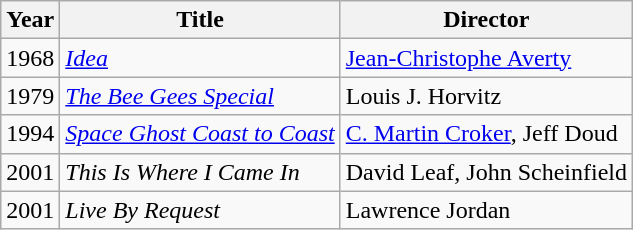<table class="wikitable">
<tr>
<th>Year</th>
<th>Title</th>
<th>Director</th>
</tr>
<tr>
<td text-align:center;>1968</td>
<td><em><a href='#'>Idea</a></em></td>
<td><a href='#'>Jean-Christophe Averty</a></td>
</tr>
<tr>
<td text-align:center;>1979</td>
<td><em><a href='#'>The Bee Gees Special</a></em></td>
<td>Louis J. Horvitz</td>
</tr>
<tr>
<td text-align:center;>1994</td>
<td><em><a href='#'>Space Ghost Coast to Coast</a></em></td>
<td><a href='#'>C. Martin Croker</a>, Jeff Doud</td>
</tr>
<tr>
<td text-align:center;>2001</td>
<td><em>This Is Where I Came In</em></td>
<td>David Leaf, John Scheinfield</td>
</tr>
<tr>
<td text-align:center;>2001</td>
<td><em>Live By Request</em></td>
<td>Lawrence Jordan</td>
</tr>
</table>
